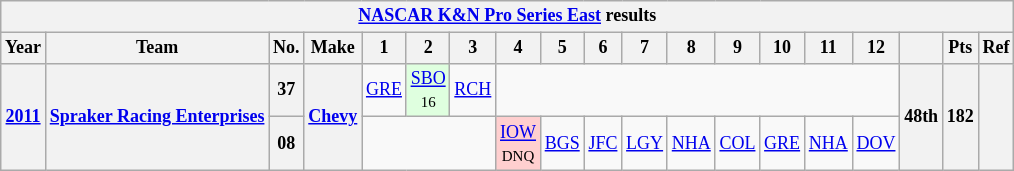<table class="wikitable" style="text-align:center; font-size:75%">
<tr>
<th colspan=45><a href='#'>NASCAR K&N Pro Series East</a> results</th>
</tr>
<tr>
<th>Year</th>
<th>Team</th>
<th>No.</th>
<th>Make</th>
<th>1</th>
<th>2</th>
<th>3</th>
<th>4</th>
<th>5</th>
<th>6</th>
<th>7</th>
<th>8</th>
<th>9</th>
<th>10</th>
<th>11</th>
<th>12</th>
<th></th>
<th>Pts</th>
<th>Ref</th>
</tr>
<tr>
<th rowspan=2><a href='#'>2011</a></th>
<th rowspan=2><a href='#'>Spraker Racing Enterprises</a></th>
<th>37</th>
<th rowspan=2><a href='#'>Chevy</a></th>
<td><a href='#'>GRE</a></td>
<td style="background:#DFFFDF;"><a href='#'>SBO</a><br><small>16</small></td>
<td><a href='#'>RCH</a></td>
<td colspan=9></td>
<th rowspan=2>48th</th>
<th rowspan=2>182</th>
<th rowspan=2></th>
</tr>
<tr>
<th>08</th>
<td colspan=3></td>
<td style="background:#FFCFCF;"><a href='#'>IOW</a><br><small>DNQ</small></td>
<td><a href='#'>BGS</a></td>
<td><a href='#'>JFC</a></td>
<td><a href='#'>LGY</a></td>
<td><a href='#'>NHA</a></td>
<td><a href='#'>COL</a></td>
<td><a href='#'>GRE</a></td>
<td><a href='#'>NHA</a></td>
<td><a href='#'>DOV</a></td>
</tr>
</table>
